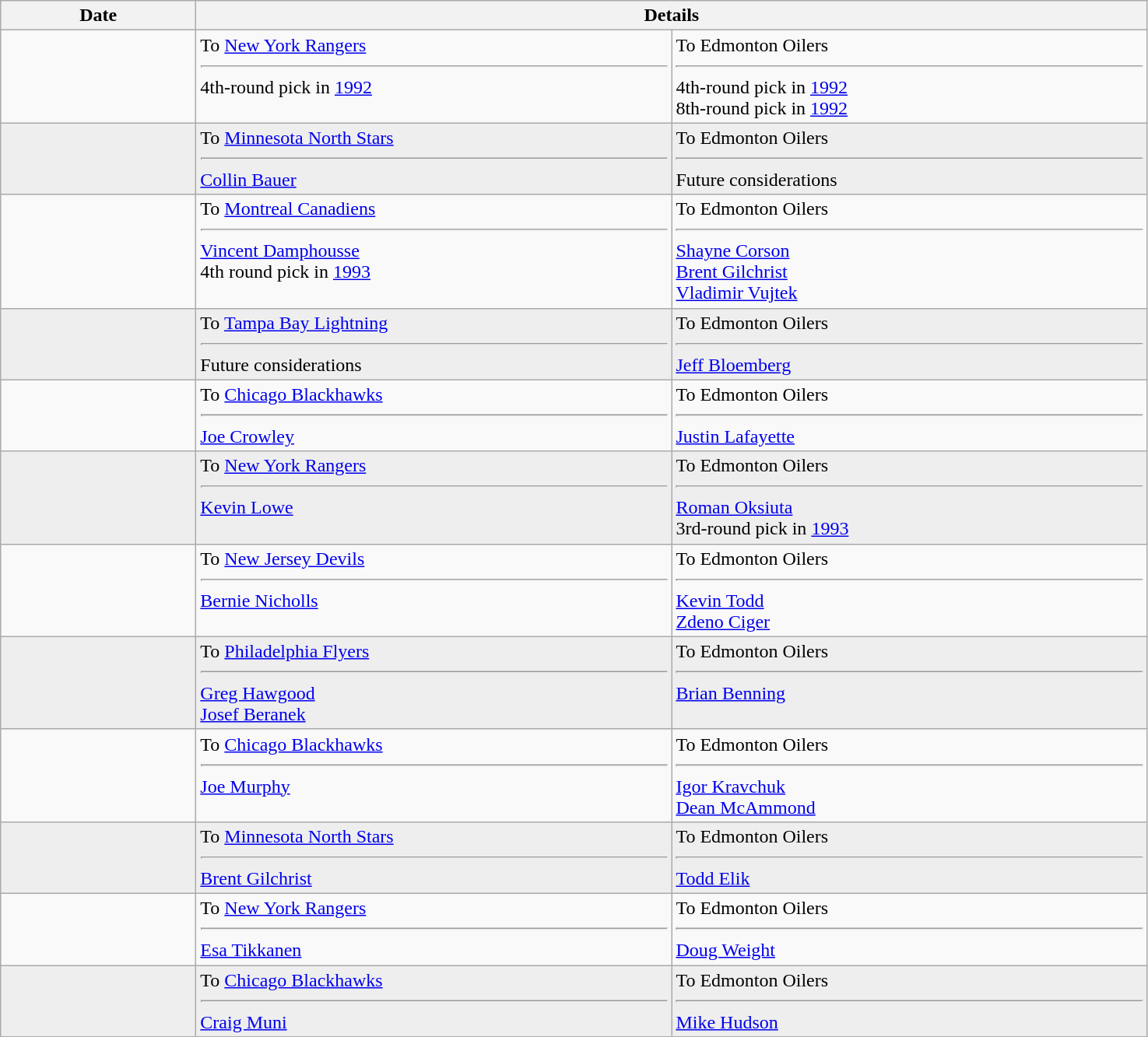<table class="wikitable">
<tr>
<th style="width: 10em;">Date</th>
<th colspan=2>Details</th>
</tr>
<tr>
<td></td>
<td style="width: 25em; vertical-align:top">To <a href='#'>New York Rangers</a><hr>4th-round pick in <a href='#'>1992</a></td>
<td style="width: 25em; vertical-align:top">To Edmonton Oilers<hr>4th-round pick in <a href='#'>1992</a><br>8th-round pick in <a href='#'>1992</a></td>
</tr>
<tr style="background:#eeeeee">
<td></td>
<td style="width: 25em; vertical-align:top">To <a href='#'>Minnesota North Stars</a><hr><a href='#'>Collin Bauer</a></td>
<td style="width: 25em; vertical-align:top">To Edmonton Oilers<hr>Future considerations</td>
</tr>
<tr>
<td></td>
<td style="width: 25em; vertical-align:top">To <a href='#'>Montreal Canadiens</a><hr><a href='#'>Vincent Damphousse</a><br>4th round pick in <a href='#'>1993</a></td>
<td style="width: 25em; vertical-align:top">To Edmonton Oilers<hr><a href='#'>Shayne Corson</a><br><a href='#'>Brent Gilchrist</a><br><a href='#'>Vladimir Vujtek</a></td>
</tr>
<tr style="background:#eeeeee">
<td></td>
<td style="width: 25em; vertical-align:top">To <a href='#'>Tampa Bay Lightning</a><hr>Future considerations</td>
<td style="width: 25em; vertical-align:top">To Edmonton Oilers<hr><a href='#'>Jeff Bloemberg</a></td>
</tr>
<tr>
<td></td>
<td style="width: 25em; vertical-align:top">To <a href='#'>Chicago Blackhawks</a><hr><a href='#'>Joe Crowley</a></td>
<td style="width: 25em; vertical-align:top">To Edmonton Oilers<hr><a href='#'>Justin Lafayette</a></td>
</tr>
<tr style="background:#eeeeee">
<td></td>
<td style="width: 25em; vertical-align:top">To <a href='#'>New York Rangers</a><hr><a href='#'>Kevin Lowe</a></td>
<td style="width: 25em; vertical-align:top">To Edmonton Oilers<hr><a href='#'>Roman Oksiuta</a><br>3rd-round pick in <a href='#'>1993</a></td>
</tr>
<tr>
<td></td>
<td style="width: 25em; vertical-align:top">To <a href='#'>New Jersey Devils</a><hr><a href='#'>Bernie Nicholls</a></td>
<td style="width: 25em; vertical-align:top">To Edmonton Oilers<hr><a href='#'>Kevin Todd</a><br><a href='#'>Zdeno Ciger</a></td>
</tr>
<tr style="background:#eeeeee">
<td></td>
<td style="width: 25em; vertical-align:top">To <a href='#'>Philadelphia Flyers</a><hr><a href='#'>Greg Hawgood</a><br><a href='#'>Josef Beranek</a></td>
<td style="width: 25em; vertical-align:top">To Edmonton Oilers<hr><a href='#'>Brian Benning</a></td>
</tr>
<tr>
<td></td>
<td style="width: 25em; vertical-align:top">To <a href='#'>Chicago Blackhawks</a><hr><a href='#'>Joe Murphy</a></td>
<td style="width: 25em; vertical-align:top">To Edmonton Oilers<hr><a href='#'>Igor Kravchuk</a><br><a href='#'>Dean McAmmond</a></td>
</tr>
<tr style="background:#eeeeee">
<td></td>
<td style="width: 25em; vertical-align:top">To <a href='#'>Minnesota North Stars</a><hr><a href='#'>Brent Gilchrist</a></td>
<td style="width: 25em; vertical-align:top">To Edmonton Oilers<hr><a href='#'>Todd Elik</a></td>
</tr>
<tr>
<td></td>
<td style="width: 25em; vertical-align:top">To <a href='#'>New York Rangers</a><hr><a href='#'>Esa Tikkanen</a></td>
<td style="width: 25em; vertical-align:top">To Edmonton Oilers<hr><a href='#'>Doug Weight</a></td>
</tr>
<tr style="background:#eeeeee">
<td></td>
<td style="width: 25em; vertical-align:top">To <a href='#'>Chicago Blackhawks</a><hr><a href='#'>Craig Muni</a></td>
<td style="width: 25em; vertical-align:top">To Edmonton Oilers<hr><a href='#'>Mike Hudson</a></td>
</tr>
</table>
